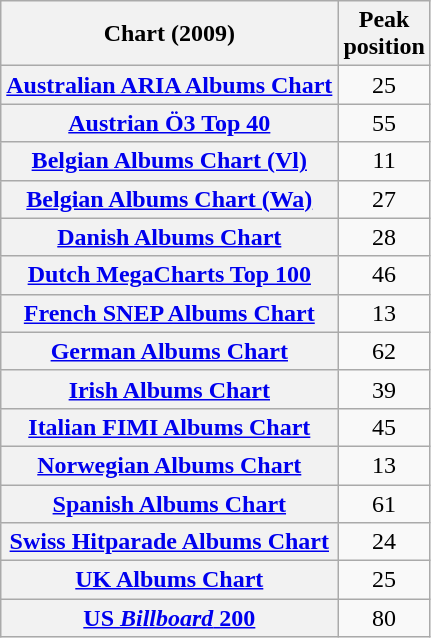<table class="wikitable sortable plainrowheaders" style="text-align:left">
<tr>
<th scope="col">Chart (2009)</th>
<th scope="col">Peak<br>position</th>
</tr>
<tr>
<th scope="row"><a href='#'>Australian ARIA Albums Chart</a></th>
<td style="text-align:center">25</td>
</tr>
<tr>
<th scope="row"><a href='#'>Austrian Ö3 Top 40</a></th>
<td style="text-align:center">55</td>
</tr>
<tr>
<th scope="row"><a href='#'>Belgian Albums Chart (Vl)</a></th>
<td style="text-align:center">11</td>
</tr>
<tr>
<th scope="row"><a href='#'>Belgian Albums Chart (Wa)</a></th>
<td style="text-align:center">27</td>
</tr>
<tr>
<th scope="row"><a href='#'>Danish Albums Chart</a></th>
<td style="text-align:center">28</td>
</tr>
<tr>
<th scope="row"><a href='#'>Dutch MegaCharts Top 100</a></th>
<td style="text-align:center">46</td>
</tr>
<tr>
<th scope="row"><a href='#'>French SNEP Albums Chart</a></th>
<td style="text-align:center">13</td>
</tr>
<tr>
<th scope="row"><a href='#'>German Albums Chart</a></th>
<td style="text-align:center">62</td>
</tr>
<tr>
<th scope="row"><a href='#'>Irish Albums Chart</a></th>
<td style="text-align:center">39</td>
</tr>
<tr>
<th scope="row"><a href='#'>Italian FIMI Albums Chart</a></th>
<td style="text-align:center">45</td>
</tr>
<tr>
<th scope="row"><a href='#'>Norwegian Albums Chart</a></th>
<td style="text-align:center">13</td>
</tr>
<tr>
<th scope="row"><a href='#'>Spanish Albums Chart</a></th>
<td style="text-align:center">61</td>
</tr>
<tr>
<th scope="row"><a href='#'>Swiss Hitparade Albums Chart</a></th>
<td style="text-align:center">24</td>
</tr>
<tr>
<th scope="row"><a href='#'>UK Albums Chart</a></th>
<td style="text-align:center">25</td>
</tr>
<tr>
<th scope="row"><a href='#'>US <em>Billboard</em> 200</a></th>
<td style="text-align:center">80</td>
</tr>
</table>
